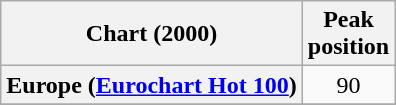<table class="wikitable sortable plainrowheaders" style="text-align:center">
<tr>
<th scope="col">Chart (2000)</th>
<th scope="col">Peak<br>position</th>
</tr>
<tr>
<th scope="row">Europe (<a href='#'>Eurochart Hot 100</a>)</th>
<td>90</td>
</tr>
<tr>
</tr>
<tr>
</tr>
<tr>
</tr>
</table>
